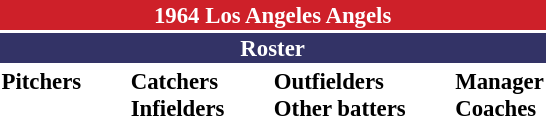<table class="toccolours" style="font-size: 95%;">
<tr>
<th colspan="10" style="background-color: #CE2029; color: white; text-align: center;">1964 Los Angeles Angels</th>
</tr>
<tr>
<td colspan="10" style="background-color: #333366; color: white; text-align: center;"><strong>Roster</strong></td>
</tr>
<tr>
<td valign="top"><strong>Pitchers</strong><br>
















</td>
<td width="25px"></td>
<td valign="top"><strong>Catchers</strong><br>

<strong>Infielders</strong>









</td>
<td width="25px"></td>
<td valign="top"><strong>Outfielders</strong><br>









<strong>Other batters</strong>
</td>
<td width="25px"></td>
<td valign="top"><strong>Manager</strong><br>
<strong>Coaches</strong>



</td>
</tr>
<tr>
</tr>
</table>
